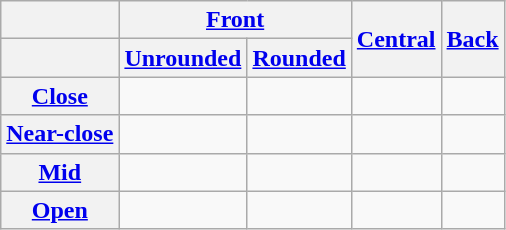<table class=wikitable style=text-align:center>
<tr>
<th></th>
<th colspan=2><a href='#'>Front</a></th>
<th rowspan=2><a href='#'>Central</a></th>
<th rowspan=2><a href='#'>Back</a></th>
</tr>
<tr>
<th></th>
<th><a href='#'>Unrounded</a></th>
<th><a href='#'>Rounded</a></th>
</tr>
<tr>
<th><a href='#'>Close</a></th>
<td></td>
<td></td>
<td></td>
<td></td>
</tr>
<tr>
<th><a href='#'>Near-close</a></th>
<td></td>
<td></td>
<td></td>
<td></td>
</tr>
<tr>
<th><a href='#'>Mid</a></th>
<td></td>
<td></td>
<td></td>
<td></td>
</tr>
<tr>
<th><a href='#'>Open</a></th>
<td></td>
<td></td>
<td></td>
<td></td>
</tr>
</table>
